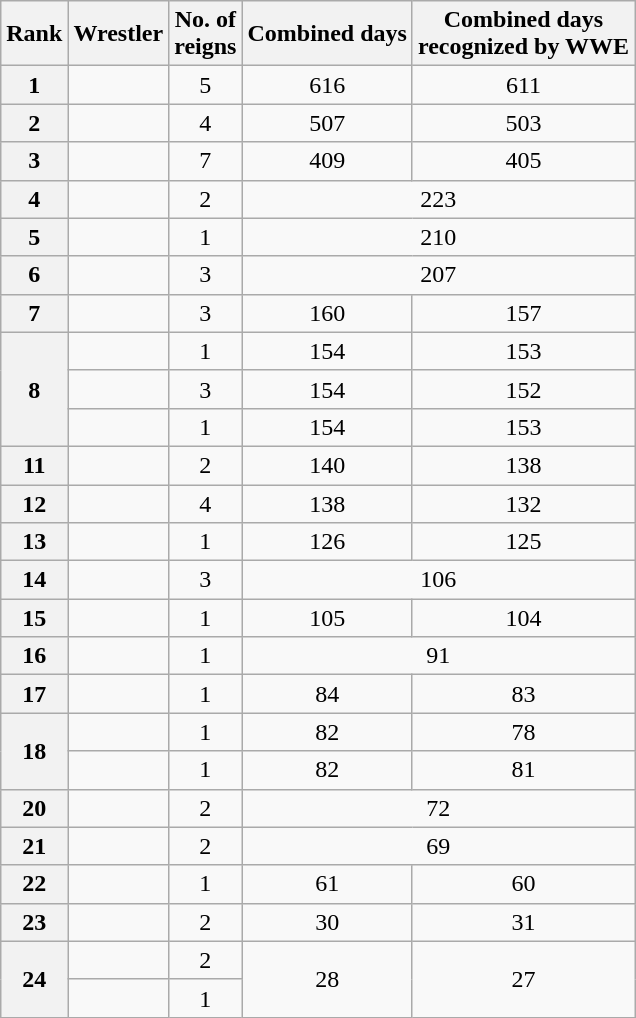<table class="wikitable sortable" style="text-align: center">
<tr>
<th>Rank</th>
<th>Wrestler</th>
<th>No. of<br>reigns</th>
<th>Combined days</th>
<th>Combined days<br>recognized by WWE</th>
</tr>
<tr>
<th>1</th>
<td></td>
<td>5</td>
<td>616</td>
<td>611</td>
</tr>
<tr>
<th>2</th>
<td></td>
<td>4</td>
<td>507</td>
<td>503</td>
</tr>
<tr>
<th>3</th>
<td></td>
<td>7</td>
<td>409</td>
<td>405</td>
</tr>
<tr>
<th>4</th>
<td></td>
<td>2</td>
<td colspan="2">223</td>
</tr>
<tr>
<th>5</th>
<td></td>
<td>1</td>
<td colspan="2">210</td>
</tr>
<tr>
<th>6</th>
<td></td>
<td>3</td>
<td colspan="2">207</td>
</tr>
<tr>
<th>7</th>
<td></td>
<td>3</td>
<td>160</td>
<td>157</td>
</tr>
<tr>
<th rowspan=3>8</th>
<td></td>
<td>1</td>
<td>154</td>
<td>153</td>
</tr>
<tr>
<td></td>
<td>3</td>
<td>154</td>
<td>152</td>
</tr>
<tr>
<td></td>
<td>1</td>
<td>154</td>
<td>153</td>
</tr>
<tr>
<th>11</th>
<td></td>
<td>2</td>
<td>140</td>
<td>138</td>
</tr>
<tr>
<th>12</th>
<td></td>
<td>4</td>
<td>138</td>
<td>132</td>
</tr>
<tr>
<th>13</th>
<td></td>
<td>1</td>
<td>126</td>
<td>125</td>
</tr>
<tr>
<th>14</th>
<td></td>
<td>3</td>
<td colspan="2">106</td>
</tr>
<tr>
<th>15</th>
<td></td>
<td>1</td>
<td>105</td>
<td>104</td>
</tr>
<tr>
<th>16</th>
<td></td>
<td>1</td>
<td colspan="2">91</td>
</tr>
<tr>
<th>17</th>
<td></td>
<td>1</td>
<td>84</td>
<td>83</td>
</tr>
<tr>
<th rowspan=2>18</th>
<td></td>
<td>1</td>
<td>82</td>
<td>78</td>
</tr>
<tr>
<td></td>
<td>1</td>
<td>82</td>
<td>81</td>
</tr>
<tr>
<th>20</th>
<td></td>
<td>2</td>
<td colspan="2">72</td>
</tr>
<tr>
<th>21</th>
<td></td>
<td>2</td>
<td colspan="2">69</td>
</tr>
<tr>
<th>22</th>
<td></td>
<td>1</td>
<td>61</td>
<td>60</td>
</tr>
<tr>
<th>23</th>
<td></td>
<td>2</td>
<td>30</td>
<td>31</td>
</tr>
<tr>
<th rowspan=2>24</th>
<td></td>
<td>2</td>
<td rowspan="2">28</td>
<td rowspan="2">27</td>
</tr>
<tr>
<td></td>
<td>1</td>
</tr>
</table>
